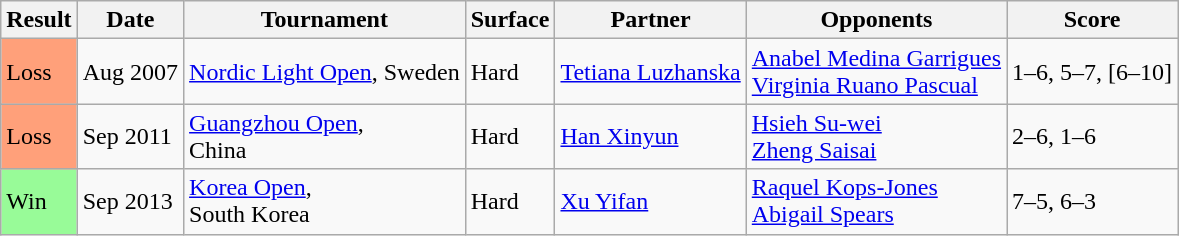<table class="sortable wikitable">
<tr>
<th>Result</th>
<th>Date</th>
<th>Tournament</th>
<th>Surface</th>
<th>Partner</th>
<th>Opponents</th>
<th class="unsortable">Score</th>
</tr>
<tr>
<td bgcolor="FFA07A">Loss</td>
<td>Aug 2007</td>
<td><a href='#'>Nordic Light Open</a>, Sweden</td>
<td>Hard</td>
<td> <a href='#'>Tetiana Luzhanska</a></td>
<td> <a href='#'>Anabel Medina Garrigues</a> <br>  <a href='#'>Virginia Ruano Pascual</a></td>
<td>1–6, 5–7, [6–10]</td>
</tr>
<tr>
<td bgcolor="FFA07A">Loss</td>
<td>Sep 2011</td>
<td><a href='#'>Guangzhou Open</a>, <br>China</td>
<td>Hard</td>
<td> <a href='#'>Han Xinyun</a></td>
<td> <a href='#'>Hsieh Su-wei</a> <br>  <a href='#'>Zheng Saisai</a></td>
<td>2–6, 1–6</td>
</tr>
<tr>
<td bgcolor=#98fb98>Win</td>
<td>Sep 2013</td>
<td><a href='#'>Korea Open</a>, <br>South Korea</td>
<td>Hard</td>
<td> <a href='#'>Xu Yifan</a></td>
<td> <a href='#'>Raquel Kops-Jones</a> <br>  <a href='#'>Abigail Spears</a></td>
<td>7–5, 6–3</td>
</tr>
</table>
